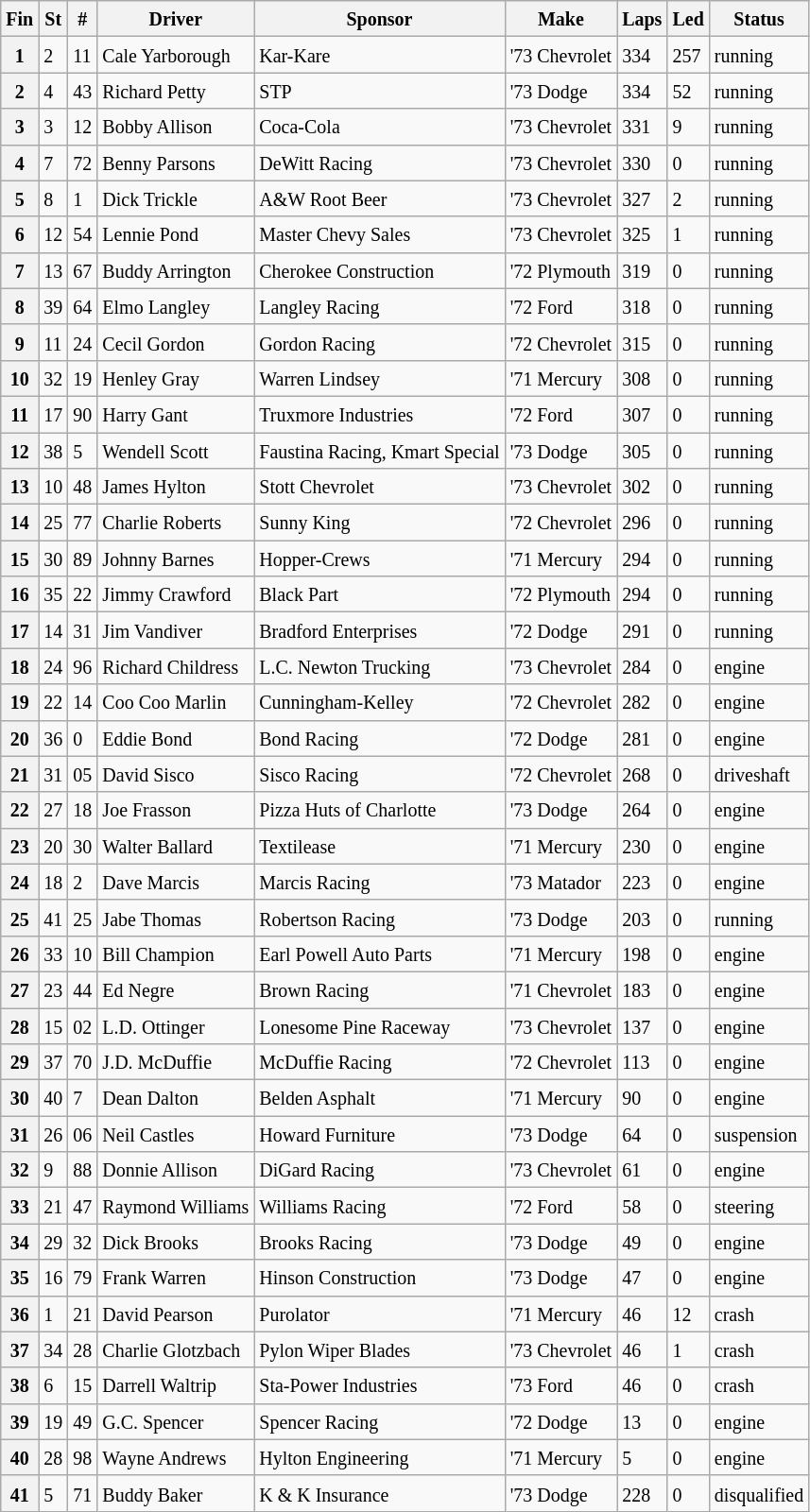<table class="wikitable sortable">
<tr>
<th><small>Fin</small></th>
<th><small>St</small></th>
<th><small>#</small></th>
<th><small>Driver</small></th>
<th><small>Sponsor</small></th>
<th><small>Make</small></th>
<th><small>Laps</small></th>
<th><small>Led</small></th>
<th><small>Status</small></th>
</tr>
<tr>
<th><small>1</small></th>
<td><small>2</small></td>
<td><small>11</small></td>
<td><small>Cale Yarborough</small></td>
<td><small>Kar-Kare</small></td>
<td><small>'73 Chevrolet</small></td>
<td><small>334</small></td>
<td><small>257</small></td>
<td><small>running</small></td>
</tr>
<tr>
<th><small>2</small></th>
<td><small>4</small></td>
<td><small>43</small></td>
<td><small>Richard Petty</small></td>
<td><small>STP</small></td>
<td><small>'73 Dodge</small></td>
<td><small>334</small></td>
<td><small>52</small></td>
<td><small>running</small></td>
</tr>
<tr>
<th><small>3</small></th>
<td><small>3</small></td>
<td><small>12</small></td>
<td><small>Bobby Allison</small></td>
<td><small>Coca-Cola</small></td>
<td><small>'73 Chevrolet</small></td>
<td><small>331</small></td>
<td><small>9</small></td>
<td><small>running</small></td>
</tr>
<tr>
<th><small>4</small></th>
<td><small>7</small></td>
<td><small>72</small></td>
<td><small>Benny Parsons</small></td>
<td><small>DeWitt Racing</small></td>
<td><small>'73 Chevrolet</small></td>
<td><small>330</small></td>
<td><small>0</small></td>
<td><small>running</small></td>
</tr>
<tr>
<th><small>5</small></th>
<td><small>8</small></td>
<td><small>1</small></td>
<td><small>Dick Trickle</small></td>
<td><small>A&W Root Beer</small></td>
<td><small>'73 Chevrolet</small></td>
<td><small>327</small></td>
<td><small>2</small></td>
<td><small>running</small></td>
</tr>
<tr>
<th><small>6</small></th>
<td><small>12</small></td>
<td><small>54</small></td>
<td><small>Lennie Pond</small></td>
<td><small>Master Chevy Sales</small></td>
<td><small>'73 Chevrolet</small></td>
<td><small>325</small></td>
<td><small>1</small></td>
<td><small>running</small></td>
</tr>
<tr>
<th><small>7</small></th>
<td><small>13</small></td>
<td><small>67</small></td>
<td><small>Buddy Arrington</small></td>
<td><small>Cherokee Construction</small></td>
<td><small>'72 Plymouth</small></td>
<td><small>319</small></td>
<td><small>0</small></td>
<td><small>running</small></td>
</tr>
<tr>
<th><small>8</small></th>
<td><small>39</small></td>
<td><small>64</small></td>
<td><small>Elmo Langley</small></td>
<td><small>Langley Racing</small></td>
<td><small>'72 Ford</small></td>
<td><small>318</small></td>
<td><small>0</small></td>
<td><small>running</small></td>
</tr>
<tr>
<th><small>9</small></th>
<td><small>11</small></td>
<td><small>24</small></td>
<td><small>Cecil Gordon</small></td>
<td><small>Gordon Racing</small></td>
<td><small>'72 Chevrolet</small></td>
<td><small>315</small></td>
<td><small>0</small></td>
<td><small>running</small></td>
</tr>
<tr>
<th><small>10</small></th>
<td><small>32</small></td>
<td><small>19</small></td>
<td><small>Henley Gray</small></td>
<td><small>Warren Lindsey</small></td>
<td><small>'71 Mercury</small></td>
<td><small>308</small></td>
<td><small>0</small></td>
<td><small>running</small></td>
</tr>
<tr>
<th><small>11</small></th>
<td><small>17</small></td>
<td><small>90</small></td>
<td><small>Harry Gant</small></td>
<td><small>Truxmore Industries</small></td>
<td><small>'72 Ford</small></td>
<td><small>307</small></td>
<td><small>0</small></td>
<td><small>running</small></td>
</tr>
<tr>
<th><small>12</small></th>
<td><small>38</small></td>
<td><small>5</small></td>
<td><small>Wendell Scott</small></td>
<td><small>Faustina Racing, Kmart Special</small></td>
<td><small>'73 Dodge</small></td>
<td><small>305</small></td>
<td><small>0</small></td>
<td><small>running</small></td>
</tr>
<tr>
<th><small>13</small></th>
<td><small>10</small></td>
<td><small>48</small></td>
<td><small>James Hylton</small></td>
<td><small>Stott Chevrolet</small></td>
<td><small>'73 Chevrolet</small></td>
<td><small>302</small></td>
<td><small>0</small></td>
<td><small>running</small></td>
</tr>
<tr>
<th><small>14</small></th>
<td><small>25</small></td>
<td><small>77</small></td>
<td><small>Charlie Roberts</small></td>
<td><small>Sunny King</small></td>
<td><small>'72 Chevrolet</small></td>
<td><small>296</small></td>
<td><small>0</small></td>
<td><small>running</small></td>
</tr>
<tr>
<th><small>15</small></th>
<td><small>30</small></td>
<td><small>89</small></td>
<td><small>Johnny Barnes</small></td>
<td><small>Hopper-Crews</small></td>
<td><small>'71 Mercury</small></td>
<td><small>294</small></td>
<td><small>0</small></td>
<td><small>running</small></td>
</tr>
<tr>
<th><small>16</small></th>
<td><small>35</small></td>
<td><small>22</small></td>
<td><small>Jimmy Crawford</small></td>
<td><small>Black Part</small></td>
<td><small>'72 Plymouth</small></td>
<td><small>294</small></td>
<td><small>0</small></td>
<td><small>running</small></td>
</tr>
<tr>
<th><small>17</small></th>
<td><small>14</small></td>
<td><small>31</small></td>
<td><small>Jim Vandiver</small></td>
<td><small>Bradford Enterprises</small></td>
<td><small>'72 Dodge</small></td>
<td><small>291</small></td>
<td><small>0</small></td>
<td><small>running</small></td>
</tr>
<tr>
<th><small>18</small></th>
<td><small>24</small></td>
<td><small>96</small></td>
<td><small>Richard Childress</small></td>
<td><small>L.C. Newton Trucking</small></td>
<td><small>'73 Chevrolet</small></td>
<td><small>284</small></td>
<td><small>0</small></td>
<td><small>engine</small></td>
</tr>
<tr>
<th><small>19</small></th>
<td><small>22</small></td>
<td><small>14</small></td>
<td><small>Coo Coo Marlin</small></td>
<td><small>Cunningham-Kelley</small></td>
<td><small>'72 Chevrolet</small></td>
<td><small>282</small></td>
<td><small>0</small></td>
<td><small>engine</small></td>
</tr>
<tr>
<th><small>20</small></th>
<td><small>36</small></td>
<td><small>0</small></td>
<td><small>Eddie Bond</small></td>
<td><small>Bond Racing</small></td>
<td><small>'72 Dodge</small></td>
<td><small>281</small></td>
<td><small>0</small></td>
<td><small>engine</small></td>
</tr>
<tr>
<th><small>21</small></th>
<td><small>31</small></td>
<td><small>05</small></td>
<td><small>David Sisco</small></td>
<td><small>Sisco Racing</small></td>
<td><small>'72 Chevrolet</small></td>
<td><small>268</small></td>
<td><small>0</small></td>
<td><small>driveshaft</small></td>
</tr>
<tr>
<th><small>22</small></th>
<td><small>27</small></td>
<td><small>18</small></td>
<td><small>Joe Frasson</small></td>
<td><small>Pizza Huts of Charlotte</small></td>
<td><small>'73 Dodge</small></td>
<td><small>264</small></td>
<td><small>0</small></td>
<td><small>engine</small></td>
</tr>
<tr>
<th><small>23</small></th>
<td><small>20</small></td>
<td><small>30</small></td>
<td><small>Walter Ballard</small></td>
<td><small>Textilease</small></td>
<td><small>'71 Mercury</small></td>
<td><small>230</small></td>
<td><small>0</small></td>
<td><small>engine</small></td>
</tr>
<tr>
<th><small>24</small></th>
<td><small>18</small></td>
<td><small>2</small></td>
<td><small>Dave Marcis</small></td>
<td><small>Marcis Racing</small></td>
<td><small>'73 Matador</small></td>
<td><small>223</small></td>
<td><small>0</small></td>
<td><small>engine</small></td>
</tr>
<tr>
<th><small>25</small></th>
<td><small>41</small></td>
<td><small>25</small></td>
<td><small>Jabe Thomas</small></td>
<td><small>Robertson Racing</small></td>
<td><small>'73 Dodge</small></td>
<td><small>203</small></td>
<td><small>0</small></td>
<td><small>running</small></td>
</tr>
<tr>
<th><small>26</small></th>
<td><small>33</small></td>
<td><small>10</small></td>
<td><small>Bill Champion</small></td>
<td><small>Earl Powell Auto Parts</small></td>
<td><small>'71 Mercury</small></td>
<td><small>198</small></td>
<td><small>0</small></td>
<td><small>engine</small></td>
</tr>
<tr>
<th><small>27</small></th>
<td><small>23</small></td>
<td><small>44</small></td>
<td><small>Ed Negre</small></td>
<td><small>Brown Racing</small></td>
<td><small>'71 Chevrolet</small></td>
<td><small>183</small></td>
<td><small>0</small></td>
<td><small>engine</small></td>
</tr>
<tr>
<th><small>28</small></th>
<td><small>15</small></td>
<td><small>02</small></td>
<td><small>L.D. Ottinger</small></td>
<td><small>Lonesome Pine Raceway</small></td>
<td><small>'73 Chevrolet</small></td>
<td><small>137</small></td>
<td><small>0</small></td>
<td><small>engine</small></td>
</tr>
<tr>
<th><small>29</small></th>
<td><small>37</small></td>
<td><small>70</small></td>
<td><small>J.D. McDuffie</small></td>
<td><small>McDuffie Racing</small></td>
<td><small>'72 Chevrolet</small></td>
<td><small>113</small></td>
<td><small>0</small></td>
<td><small>engine</small></td>
</tr>
<tr>
<th><small>30</small></th>
<td><small>40</small></td>
<td><small>7</small></td>
<td><small>Dean Dalton</small></td>
<td><small>Belden Asphalt</small></td>
<td><small>'71 Mercury</small></td>
<td><small>90</small></td>
<td><small>0</small></td>
<td><small>engine</small></td>
</tr>
<tr>
<th><small>31</small></th>
<td><small>26</small></td>
<td><small>06</small></td>
<td><small>Neil Castles</small></td>
<td><small>Howard Furniture</small></td>
<td><small>'73 Dodge</small></td>
<td><small>64</small></td>
<td><small>0</small></td>
<td><small>suspension</small></td>
</tr>
<tr>
<th><small>32</small></th>
<td><small>9</small></td>
<td><small>88</small></td>
<td><small>Donnie Allison</small></td>
<td><small>DiGard Racing</small></td>
<td><small>'73 Chevrolet</small></td>
<td><small>61</small></td>
<td><small>0</small></td>
<td><small>engine</small></td>
</tr>
<tr>
<th><small>33</small></th>
<td><small>21</small></td>
<td><small>47</small></td>
<td><small>Raymond Williams</small></td>
<td><small>Williams Racing</small></td>
<td><small>'72 Ford</small></td>
<td><small>58</small></td>
<td><small>0</small></td>
<td><small>steering</small></td>
</tr>
<tr>
<th><small>34</small></th>
<td><small>29</small></td>
<td><small>32</small></td>
<td><small>Dick Brooks</small></td>
<td><small>Brooks Racing</small></td>
<td><small>'73 Dodge</small></td>
<td><small>49</small></td>
<td><small>0</small></td>
<td><small>engine</small></td>
</tr>
<tr>
<th><small>35</small></th>
<td><small>16</small></td>
<td><small>79</small></td>
<td><small>Frank Warren</small></td>
<td><small>Hinson Construction</small></td>
<td><small>'73 Dodge</small></td>
<td><small>47</small></td>
<td><small>0</small></td>
<td><small>engine</small></td>
</tr>
<tr>
<th><small>36</small></th>
<td><small>1</small></td>
<td><small>21</small></td>
<td><small>David Pearson</small></td>
<td><small>Purolator</small></td>
<td><small>'71 Mercury</small></td>
<td><small>46</small></td>
<td><small>12</small></td>
<td><small>crash</small></td>
</tr>
<tr>
<th><small>37</small></th>
<td><small>34</small></td>
<td><small>28</small></td>
<td><small>Charlie Glotzbach</small></td>
<td><small>Pylon Wiper Blades</small></td>
<td><small>'73 Chevrolet</small></td>
<td><small>46</small></td>
<td><small>1</small></td>
<td><small>crash</small></td>
</tr>
<tr>
<th><small>38</small></th>
<td><small>6</small></td>
<td><small>15</small></td>
<td><small>Darrell Waltrip</small></td>
<td><small>Sta-Power Industries</small></td>
<td><small>'73 Ford</small></td>
<td><small>46</small></td>
<td><small>0</small></td>
<td><small>crash</small></td>
</tr>
<tr>
<th><small>39</small></th>
<td><small>19</small></td>
<td><small>49</small></td>
<td><small>G.C. Spencer</small></td>
<td><small>Spencer Racing</small></td>
<td><small>'72 Dodge</small></td>
<td><small>13</small></td>
<td><small>0</small></td>
<td><small>engine</small></td>
</tr>
<tr>
<th><small>40</small></th>
<td><small>28</small></td>
<td><small>98</small></td>
<td><small>Wayne Andrews</small></td>
<td><small>Hylton Engineering</small></td>
<td><small>'71 Mercury</small></td>
<td><small>5</small></td>
<td><small>0</small></td>
<td><small>engine</small></td>
</tr>
<tr>
<th><small>41</small></th>
<td><small>5</small></td>
<td><small>71</small></td>
<td><small>Buddy Baker</small></td>
<td><small>K & K Insurance</small></td>
<td><small>'73 Dodge</small></td>
<td><small>228</small></td>
<td><small>0</small></td>
<td><small>disqualified</small></td>
</tr>
</table>
